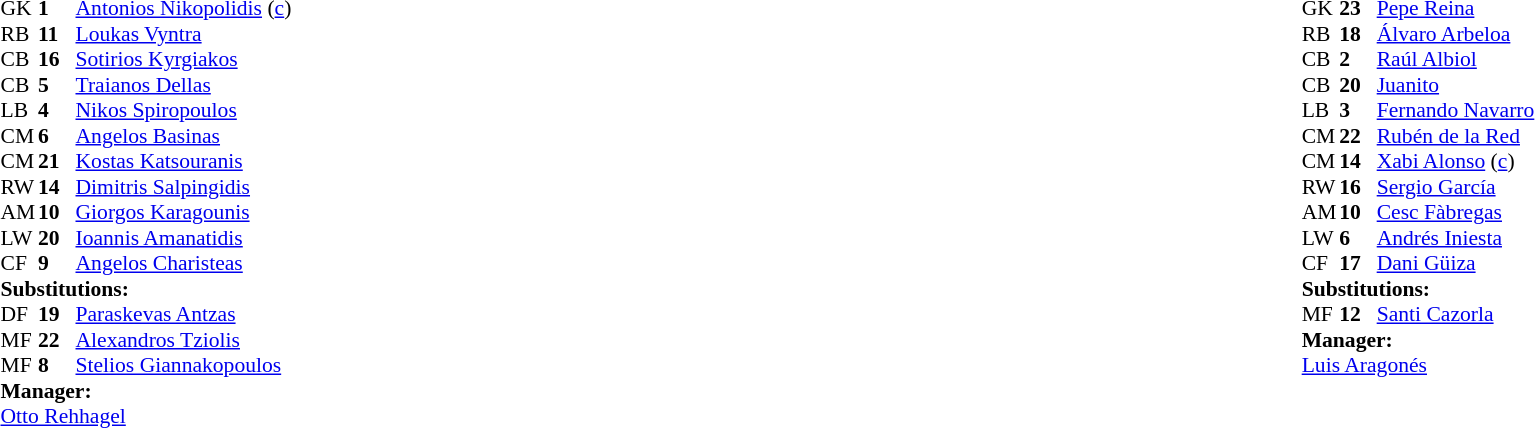<table style="width:100%;">
<tr>
<td style="vertical-align:top; width:40%;"><br><table style="font-size:90%" cellspacing="0" cellpadding="0">
<tr>
<th width="25"></th>
<th width="25"></th>
</tr>
<tr>
<td>GK</td>
<td><strong>1</strong></td>
<td><a href='#'>Antonios Nikopolidis</a> (<a href='#'>c</a>)</td>
</tr>
<tr>
<td>RB</td>
<td><strong>11</strong></td>
<td><a href='#'>Loukas Vyntra</a></td>
<td></td>
</tr>
<tr>
<td>CB</td>
<td><strong>16</strong></td>
<td><a href='#'>Sotirios Kyrgiakos</a></td>
<td></td>
<td></td>
</tr>
<tr>
<td>CB</td>
<td><strong>5</strong></td>
<td><a href='#'>Traianos Dellas</a></td>
</tr>
<tr>
<td>LB</td>
<td><strong>4</strong></td>
<td><a href='#'>Nikos Spiropoulos</a></td>
</tr>
<tr>
<td>CM</td>
<td><strong>6</strong></td>
<td><a href='#'>Angelos Basinas</a></td>
<td></td>
</tr>
<tr>
<td>CM</td>
<td><strong>21</strong></td>
<td><a href='#'>Kostas Katsouranis</a></td>
</tr>
<tr>
<td>RW</td>
<td><strong>14</strong></td>
<td><a href='#'>Dimitris Salpingidis</a></td>
<td></td>
<td></td>
</tr>
<tr>
<td>AM</td>
<td><strong>10</strong></td>
<td><a href='#'>Giorgos Karagounis</a></td>
<td></td>
<td></td>
</tr>
<tr>
<td>LW</td>
<td><strong>20</strong></td>
<td><a href='#'>Ioannis Amanatidis</a></td>
</tr>
<tr>
<td>CF</td>
<td><strong>9</strong></td>
<td><a href='#'>Angelos Charisteas</a></td>
</tr>
<tr>
<td colspan=3><strong>Substitutions:</strong></td>
</tr>
<tr>
<td>DF</td>
<td><strong>19</strong></td>
<td><a href='#'>Paraskevas Antzas</a></td>
<td></td>
<td></td>
</tr>
<tr>
<td>MF</td>
<td><strong>22</strong></td>
<td><a href='#'>Alexandros Tziolis</a></td>
<td></td>
<td></td>
</tr>
<tr>
<td>MF</td>
<td><strong>8</strong></td>
<td><a href='#'>Stelios Giannakopoulos</a></td>
<td></td>
<td></td>
</tr>
<tr>
<td colspan=3><strong>Manager:</strong></td>
</tr>
<tr>
<td colspan=3> <a href='#'>Otto Rehhagel</a></td>
</tr>
</table>
</td>
<td valign="top"></td>
<td style="vertical-align:top; width:50%;"><br><table style="font-size:90%; margin:auto;" cellspacing="0" cellpadding="0">
<tr>
<th width=25></th>
<th width=25></th>
</tr>
<tr>
<td>GK</td>
<td><strong>23</strong></td>
<td><a href='#'>Pepe Reina</a></td>
</tr>
<tr>
<td>RB</td>
<td><strong>18</strong></td>
<td><a href='#'>Álvaro Arbeloa</a></td>
<td></td>
</tr>
<tr>
<td>CB</td>
<td><strong>2</strong></td>
<td><a href='#'>Raúl Albiol</a></td>
</tr>
<tr>
<td>CB</td>
<td><strong>20</strong></td>
<td><a href='#'>Juanito</a></td>
</tr>
<tr>
<td>LB</td>
<td><strong>3</strong></td>
<td><a href='#'>Fernando Navarro</a></td>
</tr>
<tr>
<td>CM</td>
<td><strong>22</strong></td>
<td><a href='#'>Rubén de la Red</a></td>
</tr>
<tr>
<td>CM</td>
<td><strong>14</strong></td>
<td><a href='#'>Xabi Alonso</a> (<a href='#'>c</a>)</td>
</tr>
<tr>
<td>RW</td>
<td><strong>16</strong></td>
<td><a href='#'>Sergio García</a></td>
</tr>
<tr>
<td>AM</td>
<td><strong>10</strong></td>
<td><a href='#'>Cesc Fàbregas</a></td>
</tr>
<tr>
<td>LW</td>
<td><strong>6</strong></td>
<td><a href='#'>Andrés Iniesta</a></td>
<td></td>
<td></td>
</tr>
<tr>
<td>CF</td>
<td><strong>17</strong></td>
<td><a href='#'>Dani Güiza</a></td>
<td></td>
</tr>
<tr>
<td colspan=3><strong>Substitutions:</strong></td>
</tr>
<tr>
<td>MF</td>
<td><strong>12</strong></td>
<td><a href='#'>Santi Cazorla</a></td>
<td></td>
<td></td>
</tr>
<tr>
<td colspan=3><strong>Manager:</strong></td>
</tr>
<tr>
<td colspan=3><a href='#'>Luis Aragonés</a></td>
</tr>
</table>
</td>
</tr>
</table>
